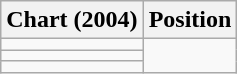<table class="wikitable">
<tr>
<th align="left">Chart (2004)</th>
<th align="left">Position</th>
</tr>
<tr>
<td></td>
</tr>
<tr>
<td></td>
</tr>
<tr>
<td></td>
</tr>
</table>
